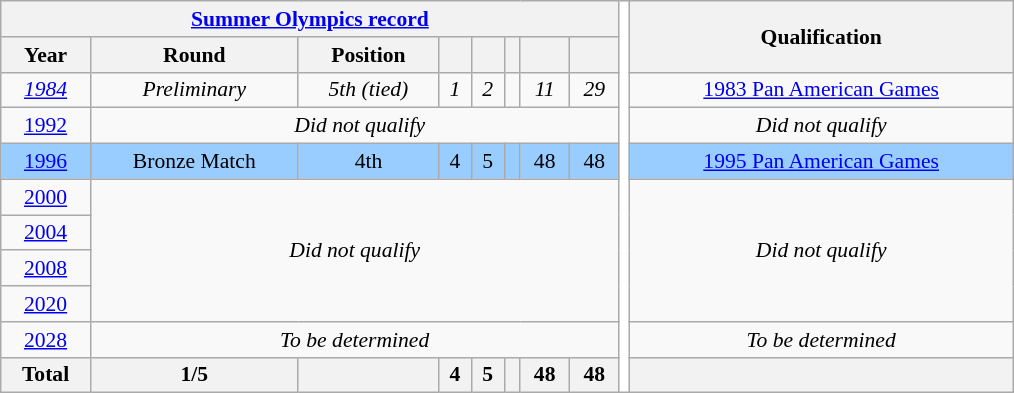<table class="wikitable" style="font-size:90%; text-align:center;">
<tr>
<th colspan=8><a href='#'>Summer Olympics record</a></th>
<th style="background:white; width:1%;" rowspan="11"></th>
<th rowspan=2>Qualification</th>
</tr>
<tr>
<th>Year</th>
<th>Round</th>
<th>Position</th>
<th></th>
<th></th>
<th></th>
<th></th>
<th></th>
</tr>
<tr>
<td><em> <a href='#'>1984</a></em></td>
<td><em>Preliminary</em></td>
<td><em>5th (tied)</em></td>
<td><em>1</em></td>
<td><em>2</em></td>
<td><em></em></td>
<td><em>11</em></td>
<td><em>29</em></td>
<td> <a href='#'>1983 Pan American Games</a></td>
</tr>
<tr>
<td> <a href='#'>1992</a></td>
<td colspan=8><em> Did not qualify</em></td>
<td><em>Did not qualify</em></td>
</tr>
<tr style="background:#9acdff;">
<td> <a href='#'>1996</a></td>
<td>Bronze Match</td>
<td>4th</td>
<td>4</td>
<td>5</td>
<td></td>
<td>48</td>
<td>48</td>
<td> <a href='#'>1995 Pan American Games</a></td>
</tr>
<tr>
<td> <a href='#'>2000</a></td>
<td rowspan=4 colspan=7><em> Did not qualify</em></td>
<td rowspan=4><em> Did not qualify</em></td>
</tr>
<tr>
<td> <a href='#'>2004</a></td>
</tr>
<tr>
<td> <a href='#'>2008</a></td>
</tr>
<tr>
<td> <a href='#'>2020</a></td>
</tr>
<tr>
<td> <a href='#'>2028</a></td>
<td colspan="7"><em>To be determined</em></td>
<td><em>To be determined</em></td>
</tr>
<tr>
<th><strong>Total</strong> </th>
<th><strong>1/5</strong></th>
<th></th>
<th><strong>4</strong></th>
<th><strong>5</strong></th>
<th><strong></strong></th>
<th><strong>48</strong></th>
<th><strong>48</strong></th>
<th></th>
</tr>
</table>
